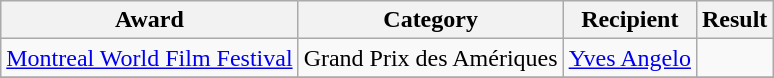<table class="wikitable">
<tr>
<th>Award</th>
<th>Category</th>
<th>Recipient</th>
<th>Result</th>
</tr>
<tr>
<td><a href='#'>Montreal World Film Festival</a></td>
<td>Grand Prix des Amériques</td>
<td><a href='#'>Yves Angelo</a></td>
<td></td>
</tr>
<tr>
</tr>
</table>
